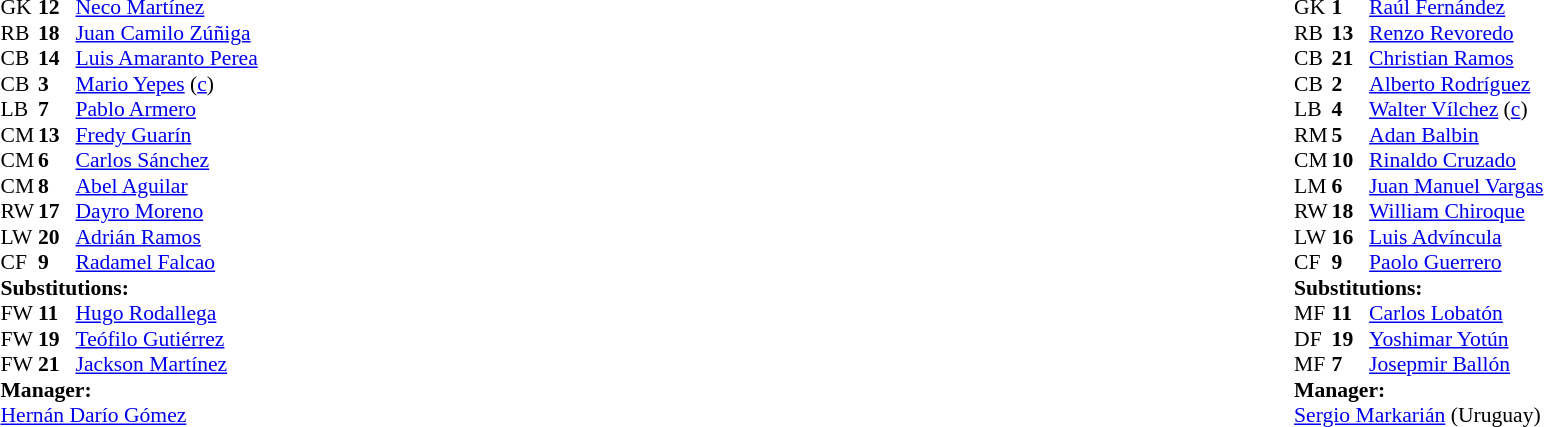<table width="100%">
<tr>
<td width="50%" valign="top"><br><table cellpadding="0" cellspacing="0" style="font-size: 90%">
<tr>
<th width="25"></th>
<th width="25"></th>
</tr>
<tr>
<td>GK</td>
<td><strong>12</strong></td>
<td><a href='#'>Neco Martínez</a></td>
</tr>
<tr>
<td>RB</td>
<td><strong>18</strong></td>
<td><a href='#'>Juan Camilo Zúñiga</a></td>
</tr>
<tr>
<td>CB</td>
<td><strong>14</strong></td>
<td><a href='#'>Luis Amaranto Perea</a></td>
</tr>
<tr>
<td>CB</td>
<td><strong>3</strong></td>
<td><a href='#'>Mario Yepes</a> (<a href='#'>c</a>)</td>
</tr>
<tr>
<td>LB</td>
<td><strong>7</strong></td>
<td><a href='#'>Pablo Armero</a></td>
</tr>
<tr>
<td>CM</td>
<td><strong>13</strong></td>
<td><a href='#'>Fredy Guarín</a></td>
</tr>
<tr>
<td>CM</td>
<td><strong>6</strong></td>
<td><a href='#'>Carlos Sánchez</a></td>
<td></td>
<td></td>
</tr>
<tr>
<td>CM</td>
<td><strong>8</strong></td>
<td><a href='#'>Abel Aguilar</a></td>
<td></td>
<td></td>
</tr>
<tr>
<td>RW</td>
<td><strong>17</strong></td>
<td><a href='#'>Dayro Moreno</a></td>
</tr>
<tr>
<td>LW</td>
<td><strong>20</strong></td>
<td><a href='#'>Adrián Ramos</a></td>
<td></td>
<td></td>
</tr>
<tr>
<td>CF</td>
<td><strong>9</strong></td>
<td><a href='#'>Radamel Falcao</a></td>
</tr>
<tr>
<td colspan="3"><strong>Substitutions:</strong></td>
</tr>
<tr>
<td>FW</td>
<td><strong>11</strong></td>
<td><a href='#'>Hugo Rodallega</a></td>
<td></td>
<td></td>
</tr>
<tr>
<td>FW</td>
<td><strong>19</strong></td>
<td><a href='#'>Teófilo Gutiérrez</a></td>
<td></td>
<td></td>
</tr>
<tr>
<td>FW</td>
<td><strong>21</strong></td>
<td><a href='#'>Jackson Martínez</a></td>
<td></td>
<td></td>
</tr>
<tr>
<td colspan="3"><strong>Manager:</strong></td>
</tr>
<tr>
<td colspan="3"><a href='#'>Hernán Darío Gómez</a></td>
</tr>
</table>
</td>
<td valign="top"></td>
<td width="50%" valign="top"><br><table align="center" cellpadding="0" cellspacing="0" style="font-size: 90%">
<tr>
<th width="25"></th>
<th width="25"></th>
</tr>
<tr>
<td>GK</td>
<td><strong>1</strong></td>
<td><a href='#'>Raúl Fernández</a></td>
</tr>
<tr>
<td>RB</td>
<td><strong>13</strong></td>
<td><a href='#'>Renzo Revoredo</a></td>
</tr>
<tr>
<td>CB</td>
<td><strong>21</strong></td>
<td><a href='#'>Christian Ramos</a></td>
</tr>
<tr>
<td>CB</td>
<td><strong>2</strong></td>
<td><a href='#'>Alberto Rodríguez</a></td>
<td></td>
</tr>
<tr>
<td>LB</td>
<td><strong>4</strong></td>
<td><a href='#'>Walter Vílchez</a> (<a href='#'>c</a>)</td>
</tr>
<tr>
<td>RM</td>
<td><strong>5</strong></td>
<td><a href='#'>Adan Balbin</a></td>
</tr>
<tr>
<td>CM</td>
<td><strong>10</strong></td>
<td><a href='#'>Rinaldo Cruzado</a></td>
<td></td>
<td></td>
</tr>
<tr>
<td>LM</td>
<td><strong>6</strong></td>
<td><a href='#'>Juan Manuel Vargas</a></td>
</tr>
<tr>
<td>RW</td>
<td><strong>18</strong></td>
<td><a href='#'>William Chiroque</a></td>
<td></td>
<td></td>
</tr>
<tr>
<td>LW</td>
<td><strong>16</strong></td>
<td><a href='#'>Luis Advíncula</a></td>
<td></td>
<td></td>
</tr>
<tr>
<td>CF</td>
<td><strong>9</strong></td>
<td><a href='#'>Paolo Guerrero</a></td>
</tr>
<tr>
<td colspan="3"><strong>Substitutions:</strong></td>
</tr>
<tr>
<td>MF</td>
<td><strong>11</strong></td>
<td><a href='#'>Carlos Lobatón</a></td>
<td></td>
<td></td>
</tr>
<tr>
<td>DF</td>
<td><strong>19</strong></td>
<td><a href='#'>Yoshimar Yotún</a></td>
<td></td>
<td></td>
</tr>
<tr>
<td>MF</td>
<td><strong>7</strong></td>
<td><a href='#'>Josepmir Ballón</a></td>
<td></td>
<td></td>
</tr>
<tr>
<td colspan="3"><strong>Manager:</strong></td>
</tr>
<tr>
<td colspan="3"><a href='#'>Sergio Markarián</a> (Uruguay)</td>
</tr>
</table>
</td>
</tr>
</table>
